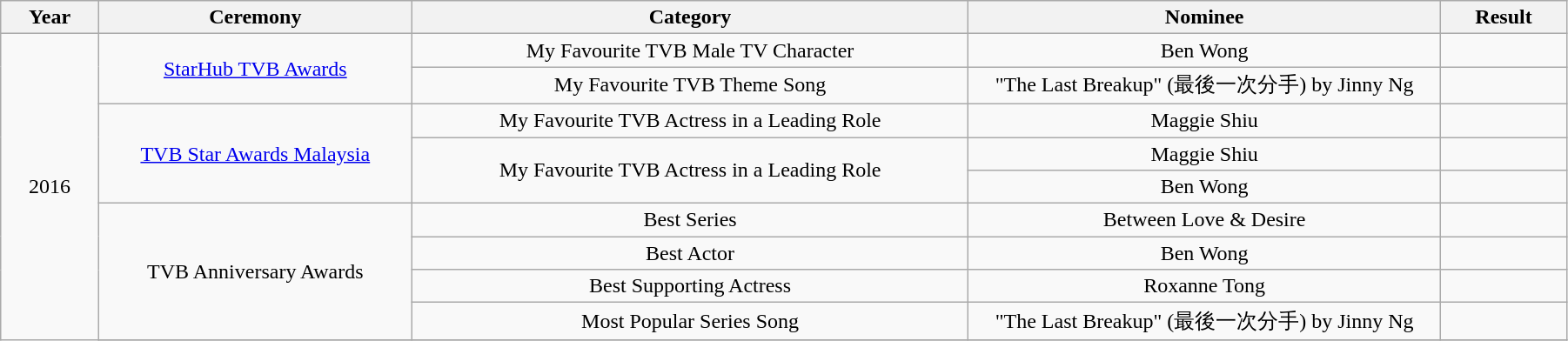<table class="wikitable" style="width:95%;">
<tr>
<th style="width:45px;">Year</th>
<th style="width:160px;">Ceremony</th>
<th style="width:290px;">Category</th>
<th style="width:245px;">Nominee</th>
<th style="width:60px;">Result</th>
</tr>
<tr>
<td align="center" rowspan=31>2016</td>
<td align="center" rowspan=2><a href='#'>StarHub TVB Awards</a></td>
<td align="center">My Favourite TVB Male TV Character</td>
<td align="center">Ben Wong</td>
<td></td>
</tr>
<tr>
<td align="center">My Favourite TVB Theme Song</td>
<td align="center">"The Last Breakup" (最後一次分手) by Jinny Ng</td>
<td></td>
</tr>
<tr>
<td align="center" rowspan=3><a href='#'>TVB Star Awards Malaysia</a></td>
<td align="center">My Favourite TVB Actress in a Leading Role</td>
<td align="center">Maggie Shiu</td>
<td></td>
</tr>
<tr>
<td rowspan=2 align="center">My Favourite TVB Actress in a Leading Role</td>
<td align="center">Maggie Shiu</td>
<td></td>
</tr>
<tr>
<td align="center">Ben Wong</td>
<td></td>
</tr>
<tr>
<td align="center" rowspan=4>TVB Anniversary Awards</td>
<td align="center">Best Series</td>
<td align="center">Between Love & Desire</td>
<td></td>
</tr>
<tr>
<td align="center">Best Actor</td>
<td align="center">Ben Wong</td>
<td></td>
</tr>
<tr>
<td align="center">Best Supporting Actress</td>
<td align="center">Roxanne Tong</td>
<td></td>
</tr>
<tr>
<td align="center">Most Popular Series Song</td>
<td align="center">"The Last Breakup" (最後一次分手) by Jinny Ng</td>
<td></td>
</tr>
<tr>
</tr>
</table>
